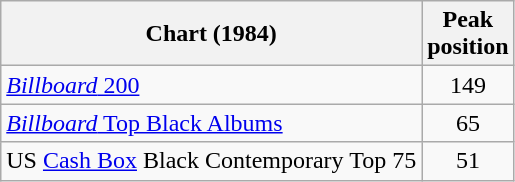<table class="wikitable sortable plainrowheaders">
<tr>
<th align="left">Chart (1984)</th>
<th align="center">Peak<br>position</th>
</tr>
<tr>
<td align="left"><a href='#'><em>Billboard</em> 200</a></td>
<td align="center">149</td>
</tr>
<tr>
<td><a href='#'><em>Billboard</em> Top Black Albums</a></td>
<td align="center">65</td>
</tr>
<tr>
<td align="left">US <a href='#'>Cash Box</a> Black Contemporary Top 75 </td>
<td align="center">51</td>
</tr>
</table>
